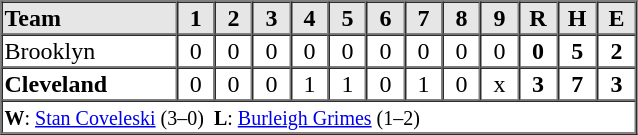<table border="1" cellspacing="0"  style="width:425px; margin-left:3em;">
<tr style="text-align:center; background:#e6e6e6;">
<th style="text-align:left; width:125px;">Team</th>
<th width=25>1</th>
<th width=25>2</th>
<th width=25>3</th>
<th width=25>4</th>
<th width=25>5</th>
<th width=25>6</th>
<th width=25>7</th>
<th width=25>8</th>
<th width=25>9</th>
<th width=25>R</th>
<th width=25>H</th>
<th width=25>E</th>
</tr>
<tr style="text-align:center;">
<td align=left>Brooklyn</td>
<td>0</td>
<td>0</td>
<td>0</td>
<td>0</td>
<td>0</td>
<td>0</td>
<td>0</td>
<td>0</td>
<td>0</td>
<td><strong>0</strong></td>
<td><strong>5</strong></td>
<td><strong>2</strong></td>
</tr>
<tr style="text-align:center;">
<td align=left><strong>Cleveland</strong></td>
<td>0</td>
<td>0</td>
<td>0</td>
<td>1</td>
<td>1</td>
<td>0</td>
<td>1</td>
<td>0</td>
<td>x</td>
<td><strong>3</strong></td>
<td><strong>7</strong></td>
<td><strong>3</strong></td>
</tr>
<tr style="text-align:left;">
<td colspan=13><small><strong>W</strong>: <a href='#'>Stan Coveleski</a> (3–0)  <strong>L</strong>: <a href='#'>Burleigh Grimes</a> (1–2)</small></td>
</tr>
</table>
